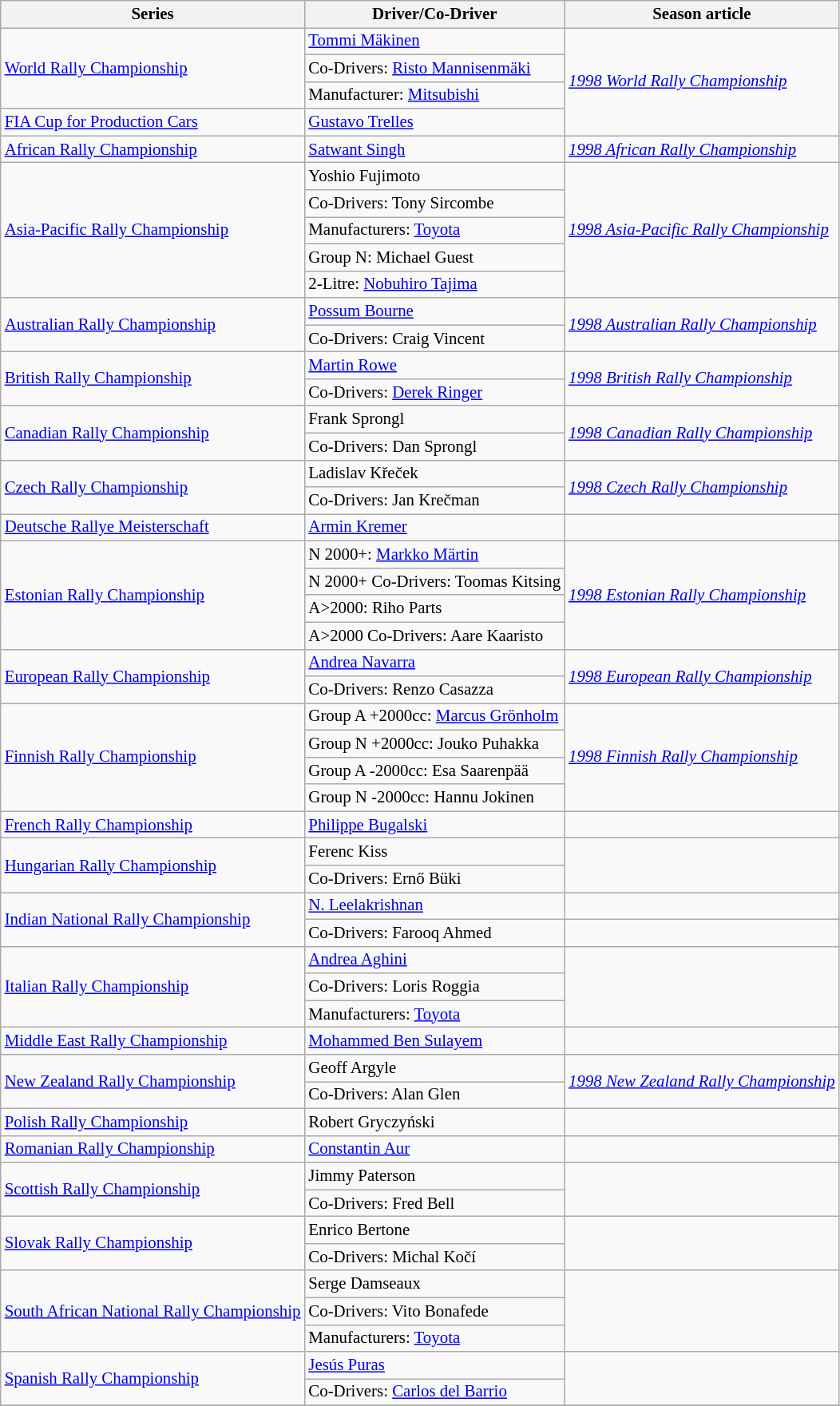<table class="wikitable" style="font-size: 87%;">
<tr>
<th>Series</th>
<th>Driver/Co-Driver</th>
<th>Season article</th>
</tr>
<tr>
<td rowspan=3><a href='#'>World Rally Championship</a></td>
<td> <a href='#'>Tommi Mäkinen</a></td>
<td rowspan=4><em><a href='#'>1998 World Rally Championship</a></em></td>
</tr>
<tr>
<td>Co-Drivers:  <a href='#'>Risto Mannisenmäki</a></td>
</tr>
<tr>
<td>Manufacturer:  <a href='#'>Mitsubishi</a></td>
</tr>
<tr>
<td><a href='#'>FIA Cup for Production Cars</a></td>
<td> <a href='#'>Gustavo Trelles</a></td>
</tr>
<tr>
<td><a href='#'>African Rally Championship</a></td>
<td> <a href='#'>Satwant Singh</a></td>
<td><em><a href='#'>1998 African Rally Championship</a></em></td>
</tr>
<tr>
<td rowspan=5><a href='#'>Asia-Pacific Rally Championship</a></td>
<td> Yoshio Fujimoto</td>
<td rowspan=5><em><a href='#'>1998 Asia-Pacific Rally Championship</a></em></td>
</tr>
<tr>
<td>Co-Drivers:  Tony Sircombe</td>
</tr>
<tr>
<td>Manufacturers:  <a href='#'>Toyota</a></td>
</tr>
<tr>
<td>Group N:  Michael Guest</td>
</tr>
<tr>
<td>2-Litre:  <a href='#'>Nobuhiro Tajima</a></td>
</tr>
<tr>
<td rowspan=2><a href='#'>Australian Rally Championship</a></td>
<td> <a href='#'>Possum Bourne</a></td>
<td rowspan=2><em><a href='#'>1998 Australian Rally Championship</a></em></td>
</tr>
<tr>
<td>Co-Drivers:  Craig Vincent</td>
</tr>
<tr>
<td rowspan=2><a href='#'>British Rally Championship</a></td>
<td> <a href='#'>Martin Rowe</a></td>
<td rowspan=2><em><a href='#'>1998 British Rally Championship</a></em></td>
</tr>
<tr>
<td>Co-Drivers:  <a href='#'>Derek Ringer</a></td>
</tr>
<tr>
<td rowspan=2><a href='#'>Canadian Rally Championship</a></td>
<td> Frank Sprongl</td>
<td rowspan=2><em><a href='#'>1998 Canadian Rally Championship</a></em></td>
</tr>
<tr>
<td>Co-Drivers:  Dan Sprongl</td>
</tr>
<tr>
<td rowspan=2><a href='#'>Czech Rally Championship</a></td>
<td> Ladislav Křeček</td>
<td rowspan=2><em><a href='#'>1998 Czech Rally Championship</a></em></td>
</tr>
<tr>
<td>Co-Drivers:  Jan Krečman</td>
</tr>
<tr>
<td><a href='#'>Deutsche Rallye Meisterschaft</a></td>
<td> <a href='#'>Armin Kremer</a></td>
<td></td>
</tr>
<tr>
<td rowspan=4><a href='#'>Estonian Rally Championship</a></td>
<td>N 2000+:  <a href='#'>Markko Märtin</a></td>
<td rowspan=4><em><a href='#'>1998 Estonian Rally Championship</a></em></td>
</tr>
<tr>
<td>N 2000+ Co-Drivers:  Toomas Kitsing</td>
</tr>
<tr>
<td>A>2000:  Riho Parts</td>
</tr>
<tr>
<td>A>2000 Co-Drivers:  Aare Kaaristo</td>
</tr>
<tr>
<td rowspan=2><a href='#'>European Rally Championship</a></td>
<td> <a href='#'>Andrea Navarra</a></td>
<td rowspan=2><em><a href='#'>1998 European Rally Championship</a></em></td>
</tr>
<tr>
<td>Co-Drivers:  Renzo Casazza</td>
</tr>
<tr>
<td rowspan=4><a href='#'>Finnish Rally Championship</a></td>
<td>Group A +2000cc:  <a href='#'>Marcus Grönholm</a></td>
<td rowspan=4><em><a href='#'>1998 Finnish Rally Championship</a></em></td>
</tr>
<tr>
<td>Group N +2000cc:  Jouko Puhakka</td>
</tr>
<tr>
<td>Group A -2000cc:  Esa Saarenpää</td>
</tr>
<tr>
<td>Group N -2000cc:  Hannu Jokinen</td>
</tr>
<tr>
<td><a href='#'>French Rally Championship</a></td>
<td> <a href='#'>Philippe Bugalski</a></td>
<td></td>
</tr>
<tr>
<td rowspan=2><a href='#'>Hungarian Rally Championship</a></td>
<td> Ferenc Kiss</td>
<td rowspan=2></td>
</tr>
<tr>
<td>Co-Drivers:  Ernő Büki</td>
</tr>
<tr>
<td rowspan=2><a href='#'>Indian National Rally Championship</a></td>
<td> <a href='#'>N. Leelakrishnan</a></td>
<td></td>
</tr>
<tr>
<td>Co-Drivers:  Farooq Ahmed</td>
</tr>
<tr>
<td rowspan=3><a href='#'>Italian Rally Championship</a></td>
<td> <a href='#'>Andrea Aghini</a></td>
<td rowspan=3></td>
</tr>
<tr>
<td>Co-Drivers:  Loris Roggia</td>
</tr>
<tr>
<td>Manufacturers:  <a href='#'>Toyota</a></td>
</tr>
<tr>
<td><a href='#'>Middle East Rally Championship</a></td>
<td> <a href='#'>Mohammed Ben Sulayem</a></td>
<td></td>
</tr>
<tr>
<td rowspan=2><a href='#'>New Zealand Rally Championship</a></td>
<td> Geoff Argyle</td>
<td rowspan=2><em><a href='#'>1998 New Zealand Rally Championship</a></em></td>
</tr>
<tr>
<td>Co-Drivers:  Alan Glen</td>
</tr>
<tr>
<td><a href='#'>Polish Rally Championship</a></td>
<td> Robert Gryczyński</td>
<td></td>
</tr>
<tr>
<td><a href='#'>Romanian Rally Championship</a></td>
<td> <a href='#'>Constantin Aur</a></td>
<td></td>
</tr>
<tr>
<td rowspan=2><a href='#'>Scottish Rally Championship</a></td>
<td> Jimmy Paterson</td>
<td rowspan=2></td>
</tr>
<tr>
<td>Co-Drivers:  Fred Bell</td>
</tr>
<tr>
<td rowspan=2><a href='#'>Slovak Rally Championship</a></td>
<td> Enrico Bertone</td>
<td rowspan=2></td>
</tr>
<tr>
<td>Co-Drivers:  Michal Kočí</td>
</tr>
<tr>
<td rowspan=3><a href='#'>South African National Rally Championship</a></td>
<td> Serge Damseaux</td>
<td rowspan=3></td>
</tr>
<tr>
<td>Co-Drivers:  Vito Bonafede</td>
</tr>
<tr>
<td>Manufacturers:  <a href='#'>Toyota</a></td>
</tr>
<tr>
<td rowspan=2><a href='#'>Spanish Rally Championship</a></td>
<td> <a href='#'>Jesús Puras</a></td>
<td rowspan=2></td>
</tr>
<tr>
<td>Co-Drivers:  <a href='#'>Carlos del Barrio</a></td>
</tr>
<tr>
</tr>
</table>
